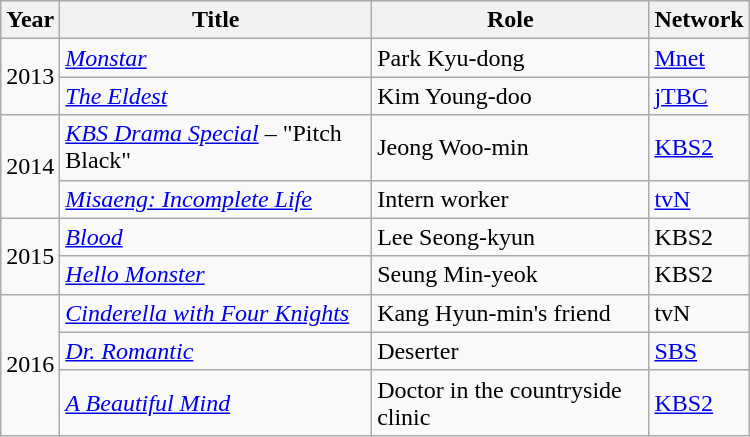<table class="wikitable" style="width:500px">
<tr>
<th width=10>Year</th>
<th>Title</th>
<th>Role</th>
<th>Network</th>
</tr>
<tr>
<td rowspan=2>2013</td>
<td><em><a href='#'>Monstar</a></em></td>
<td>Park Kyu-dong</td>
<td><a href='#'>Mnet</a></td>
</tr>
<tr>
<td><em><a href='#'>The Eldest</a></em></td>
<td>Kim Young-doo</td>
<td><a href='#'>jTBC</a></td>
</tr>
<tr>
<td rowspan=2>2014</td>
<td><em><a href='#'>KBS Drama Special</a></em> – "Pitch Black"</td>
<td>Jeong Woo-min</td>
<td><a href='#'>KBS2</a></td>
</tr>
<tr>
<td><em><a href='#'>Misaeng: Incomplete Life</a></em></td>
<td>Intern worker</td>
<td><a href='#'>tvN</a></td>
</tr>
<tr>
<td rowspan=2>2015</td>
<td><em><a href='#'>Blood</a></em></td>
<td>Lee Seong-kyun</td>
<td>KBS2</td>
</tr>
<tr>
<td><em><a href='#'>Hello Monster</a></em></td>
<td>Seung Min-yeok</td>
<td>KBS2</td>
</tr>
<tr>
<td rowspan="3">2016</td>
<td><em><a href='#'>Cinderella with Four Knights</a></em></td>
<td>Kang Hyun-min's friend</td>
<td>tvN</td>
</tr>
<tr>
<td><em><a href='#'>Dr. Romantic</a></em></td>
<td>Deserter</td>
<td><a href='#'>SBS</a></td>
</tr>
<tr>
<td><em><a href='#'>A Beautiful Mind</a></em></td>
<td>Doctor in the countryside clinic</td>
<td><a href='#'>KBS2</a></td>
</tr>
</table>
